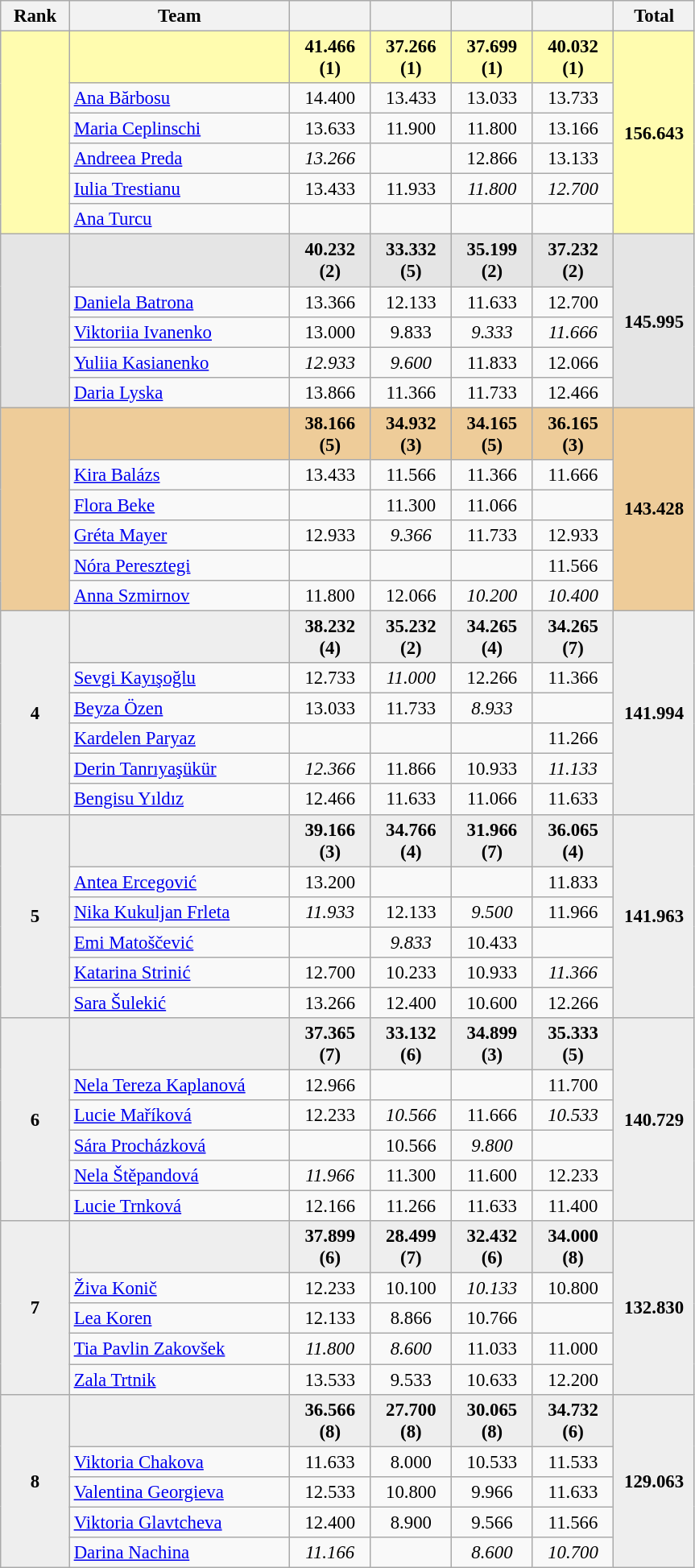<table class="wikitable sortable" style="text-align:center; font-size:95%">
<tr>
<th scope="col" style="width:50px;">Rank</th>
<th scope="col" style="width:175px;">Team</th>
<th scope="col" style="width:60px;"></th>
<th scope="col" style="width:60px;"></th>
<th scope="col" style="width:60px;"></th>
<th scope="col" style="width:60px;"></th>
<th scope="col" style="width:60px;">Total</th>
</tr>
<tr style="background:#fffcaf;">
<td rowspan="6"><strong></strong></td>
<td style="text-align:left;"><strong></strong></td>
<td><strong>41.466 (1)</strong></td>
<td><strong>37.266 (1)</strong></td>
<td><strong>37.699 (1)</strong></td>
<td><strong>40.032 (1)</strong></td>
<td rowspan="6"><strong>156.643</strong></td>
</tr>
<tr>
<td style="text-align:left;"><a href='#'>Ana Bărbosu</a></td>
<td>14.400</td>
<td>13.433</td>
<td>13.033</td>
<td>13.733</td>
</tr>
<tr>
<td style="text-align:left;"><a href='#'>Maria Ceplinschi</a></td>
<td>13.633</td>
<td>11.900</td>
<td>11.800</td>
<td>13.166</td>
</tr>
<tr>
<td style="text-align:left;"><a href='#'>Andreea Preda</a></td>
<td><em>13.266</em></td>
<td></td>
<td>12.866</td>
<td>13.133</td>
</tr>
<tr>
<td style="text-align:left;"><a href='#'>Iulia Trestianu</a></td>
<td>13.433</td>
<td>11.933</td>
<td><em>11.800</em></td>
<td><em>12.700</em></td>
</tr>
<tr>
<td style="text-align:left;"><a href='#'>Ana Turcu</a></td>
<td></td>
<td></td>
<td></td>
<td></td>
</tr>
<tr style="background:#e5e5e5;">
<td rowspan="5"><strong></strong></td>
<td style="text-align:left;"><strong></strong></td>
<td><strong>40.232 (2)</strong></td>
<td><strong>33.332 (5)</strong></td>
<td><strong>35.199 (2)</strong></td>
<td><strong>37.232 (2)</strong></td>
<td rowspan="5"><strong>145.995</strong></td>
</tr>
<tr>
<td style="text-align:left;"><a href='#'>Daniela Batrona</a></td>
<td>13.366</td>
<td>12.133</td>
<td>11.633</td>
<td>12.700</td>
</tr>
<tr>
<td style="text-align:left;"><a href='#'>Viktoriia Ivanenko</a></td>
<td>13.000</td>
<td>9.833</td>
<td><em>9.333</em></td>
<td><em>11.666</em></td>
</tr>
<tr>
<td style="text-align:left;"><a href='#'>Yuliia Kasianenko</a></td>
<td><em>12.933</em></td>
<td><em>9.600</em></td>
<td>11.833</td>
<td>12.066</td>
</tr>
<tr>
<td style="text-align:left;"><a href='#'>Daria Lyska</a></td>
<td>13.866</td>
<td>11.366</td>
<td>11.733</td>
<td>12.466</td>
</tr>
<tr style="background:#ec9;">
<td rowspan="6"><strong></strong></td>
<td style="text-align:left;"><strong></strong></td>
<td><strong>38.166 (5)</strong></td>
<td><strong>34.932 (3)</strong></td>
<td><strong>34.165 (5)</strong></td>
<td><strong>36.165 (3)</strong></td>
<td rowspan="6"><strong>143.428</strong></td>
</tr>
<tr>
<td style="text-align:left;"><a href='#'>Kira Balázs</a></td>
<td>13.433</td>
<td>11.566</td>
<td>11.366</td>
<td>11.666</td>
</tr>
<tr>
<td style="text-align:left;"><a href='#'>Flora Beke</a></td>
<td></td>
<td>11.300</td>
<td>11.066</td>
<td></td>
</tr>
<tr>
<td style="text-align:left;"><a href='#'>Gréta Mayer</a></td>
<td>12.933</td>
<td><em>9.366</em></td>
<td>11.733</td>
<td>12.933</td>
</tr>
<tr>
<td style="text-align:left;"><a href='#'>Nóra Peresztegi</a></td>
<td></td>
<td></td>
<td></td>
<td>11.566</td>
</tr>
<tr>
<td style="text-align:left;"><a href='#'>Anna Szmirnov</a></td>
<td>11.800</td>
<td>12.066</td>
<td><em>10.200</em></td>
<td><em>10.400</em></td>
</tr>
<tr style="background:#eee;">
<td rowspan="6"><strong>4</strong></td>
<td style="text-align:left;"><strong></strong></td>
<td><strong>38.232 (4)</strong></td>
<td><strong>35.232 (2)</strong></td>
<td><strong>34.265 (4)</strong></td>
<td><strong>34.265 (7)</strong></td>
<td rowspan="6"><strong>141.994</strong></td>
</tr>
<tr>
<td style="text-align:left;"><a href='#'>Sevgi Kayışoğlu</a></td>
<td>12.733</td>
<td><em>11.000</em></td>
<td>12.266</td>
<td>11.366</td>
</tr>
<tr>
<td style="text-align:left;"><a href='#'>Beyza Özen</a></td>
<td>13.033</td>
<td>11.733</td>
<td><em>8.933</em></td>
<td></td>
</tr>
<tr>
<td style="text-align:left;"><a href='#'>Kardelen Paryaz</a></td>
<td></td>
<td></td>
<td></td>
<td>11.266</td>
</tr>
<tr>
<td style="text-align:left;"><a href='#'>Derin Tanrıyaşükür</a></td>
<td><em>12.366</em></td>
<td>11.866</td>
<td>10.933</td>
<td><em>11.133</em></td>
</tr>
<tr>
<td style="text-align:left;"><a href='#'>Bengisu Yıldız</a></td>
<td>12.466</td>
<td>11.633</td>
<td>11.066</td>
<td>11.633</td>
</tr>
<tr style="background:#eee;">
<td rowspan="6"><strong>5</strong></td>
<td style="text-align:left;"><strong></strong></td>
<td><strong>39.166 (3)</strong></td>
<td><strong>34.766 (4)</strong></td>
<td><strong>31.966 (7)</strong></td>
<td><strong>36.065 (4)</strong></td>
<td rowspan="6"><strong>141.963</strong></td>
</tr>
<tr>
<td style="text-align:left;"><a href='#'>Antea Ercegović</a></td>
<td>13.200</td>
<td></td>
<td></td>
<td>11.833</td>
</tr>
<tr>
<td style="text-align:left;"><a href='#'>Nika Kukuljan Frleta</a></td>
<td><em>11.933</em></td>
<td>12.133</td>
<td><em>9.500</em></td>
<td>11.966</td>
</tr>
<tr>
<td style="text-align:left;"><a href='#'>Emi Matoščević</a></td>
<td></td>
<td><em>9.833</em></td>
<td>10.433</td>
<td></td>
</tr>
<tr>
<td style="text-align:left;"><a href='#'>Katarina Strinić</a></td>
<td>12.700</td>
<td>10.233</td>
<td>10.933</td>
<td><em>11.366</em></td>
</tr>
<tr>
<td style="text-align:left;"><a href='#'>Sara Šulekić</a></td>
<td>13.266</td>
<td>12.400</td>
<td>10.600</td>
<td>12.266</td>
</tr>
<tr style="background:#eee;">
<td rowspan="6"><strong>6</strong></td>
<td style="text-align:left;"><strong></strong></td>
<td><strong>37.365 (7)</strong></td>
<td><strong>33.132 (6)</strong></td>
<td><strong>34.899 (3)</strong></td>
<td><strong>35.333 (5)</strong></td>
<td rowspan="6"><strong>140.729</strong></td>
</tr>
<tr>
<td style="text-align:left;"><a href='#'>Nela Tereza Kaplanová</a></td>
<td>12.966</td>
<td></td>
<td></td>
<td>11.700</td>
</tr>
<tr>
<td style="text-align:left;"><a href='#'>Lucie Maříková</a></td>
<td>12.233</td>
<td><em>10.566</em></td>
<td>11.666</td>
<td><em>10.533</em></td>
</tr>
<tr>
<td style="text-align:left;"><a href='#'>Sára Procházková</a></td>
<td></td>
<td>10.566</td>
<td><em>9.800</em></td>
<td></td>
</tr>
<tr>
<td style="text-align:left;"><a href='#'>Nela Štěpandová</a></td>
<td><em>11.966</em></td>
<td>11.300</td>
<td>11.600</td>
<td>12.233</td>
</tr>
<tr>
<td style="text-align:left;"><a href='#'>Lucie Trnková</a></td>
<td>12.166</td>
<td>11.266</td>
<td>11.633</td>
<td>11.400</td>
</tr>
<tr style="background:#eee;">
<td rowspan="5"><strong>7</strong></td>
<td style="text-align:left;"><strong></strong></td>
<td><strong>37.899 (6)</strong></td>
<td><strong>28.499 (7)</strong></td>
<td><strong>32.432 (6)</strong></td>
<td><strong>34.000 (8)</strong></td>
<td rowspan="5"><strong>132.830</strong></td>
</tr>
<tr>
<td style="text-align:left;"><a href='#'>Živa Konič</a></td>
<td>12.233</td>
<td>10.100</td>
<td><em>10.133</em></td>
<td>10.800</td>
</tr>
<tr>
<td style="text-align:left;"><a href='#'>Lea Koren</a></td>
<td>12.133</td>
<td>8.866</td>
<td>10.766</td>
<td></td>
</tr>
<tr>
<td style="text-align:left;"><a href='#'>Tia Pavlin Zakovšek</a></td>
<td><em>11.800</em></td>
<td><em>8.600</em></td>
<td>11.033</td>
<td>11.000</td>
</tr>
<tr>
<td style="text-align:left;"><a href='#'>Zala Trtnik</a></td>
<td>13.533</td>
<td>9.533</td>
<td>10.633</td>
<td>12.200</td>
</tr>
<tr style="background:#eee;">
<td rowspan="5"><strong>8</strong></td>
<td style="text-align:left;"><strong></strong></td>
<td><strong>36.566 (8)</strong></td>
<td><strong>27.700 (8)</strong></td>
<td><strong>30.065 (8)</strong></td>
<td><strong>34.732 (6)</strong></td>
<td rowspan="5"><strong>129.063</strong></td>
</tr>
<tr>
<td style="text-align:left;"><a href='#'>Viktoria Chakova</a></td>
<td>11.633</td>
<td>8.000</td>
<td>10.533</td>
<td>11.533</td>
</tr>
<tr>
<td style="text-align:left;"><a href='#'>Valentina Georgieva</a></td>
<td>12.533</td>
<td>10.800</td>
<td>9.966</td>
<td>11.633</td>
</tr>
<tr>
<td style="text-align:left;"><a href='#'>Viktoria Glavtcheva</a></td>
<td>12.400</td>
<td>8.900</td>
<td>9.566</td>
<td>11.566</td>
</tr>
<tr>
<td style="text-align:left;"><a href='#'>Darina Nachina</a></td>
<td><em>11.166</em></td>
<td></td>
<td><em>8.600</em></td>
<td><em>10.700</em></td>
</tr>
</table>
